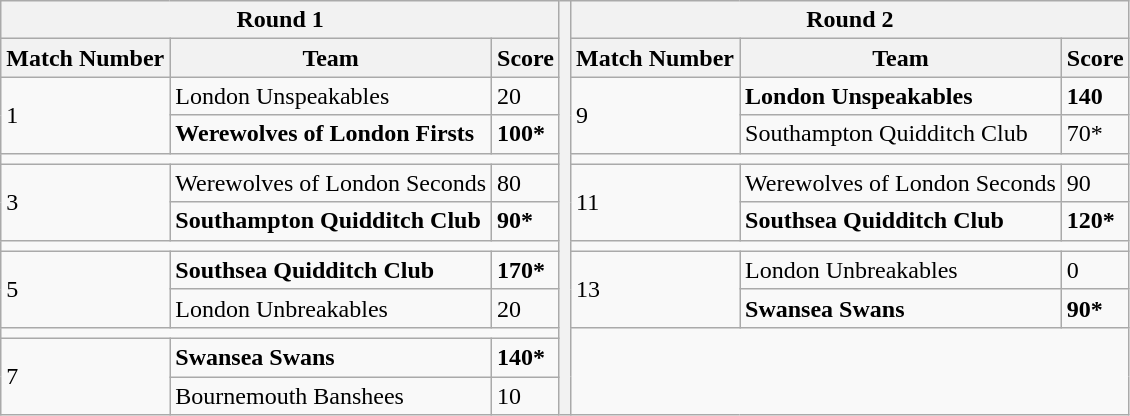<table class="wikitable">
<tr>
<th colspan="3">Round 1</th>
<th rowspan="13" style="border: none;"></th>
<th colspan="3">Round 2</th>
</tr>
<tr>
<th>Match Number</th>
<th>Team</th>
<th>Score</th>
<th>Match Number</th>
<th>Team</th>
<th>Score</th>
</tr>
<tr>
<td rowspan="2">1</td>
<td>London Unspeakables</td>
<td>20</td>
<td rowspan="2">9</td>
<td><strong>London Unspeakables</strong></td>
<td><strong>140</strong></td>
</tr>
<tr>
<td><strong>Werewolves of London Firsts</strong></td>
<td><strong>100*</strong></td>
<td>Southampton Quidditch Club</td>
<td>70*</td>
</tr>
<tr>
<td colspan="3"></td>
<td colspan="3"></td>
</tr>
<tr>
<td rowspan="2">3</td>
<td>Werewolves of London Seconds</td>
<td>80</td>
<td rowspan="2">11</td>
<td>Werewolves of London Seconds</td>
<td>90</td>
</tr>
<tr>
<td><strong>Southampton Quidditch Club</strong></td>
<td><strong>90*</strong></td>
<td><strong>Southsea Quidditch Club</strong></td>
<td><strong>120*</strong></td>
</tr>
<tr>
<td colspan="3"></td>
<td colspan="3"></td>
</tr>
<tr>
<td rowspan="2">5</td>
<td><strong>Southsea Quidditch Club</strong></td>
<td><strong>170*</strong></td>
<td rowspan="2">13</td>
<td>London Unbreakables</td>
<td>0</td>
</tr>
<tr>
<td>London Unbreakables</td>
<td>20</td>
<td><strong>Swansea Swans</strong></td>
<td><strong>90*</strong></td>
</tr>
<tr>
<td colspan="3"></td>
<td colspan="3" rowspan="3"></td>
</tr>
<tr>
<td rowspan="2">7</td>
<td><strong>Swansea Swans</strong></td>
<td><strong>140*</strong></td>
</tr>
<tr>
<td>Bournemouth Banshees</td>
<td>10</td>
</tr>
</table>
